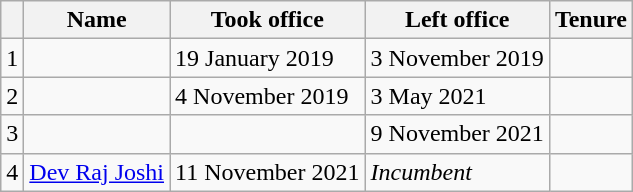<table class="wikitable sortable">
<tr>
<th></th>
<th>Name</th>
<th>Took office</th>
<th>Left office</th>
<th>Tenure</th>
</tr>
<tr>
<td>1</td>
<td></td>
<td>19 January 2019</td>
<td>3 November 2019</td>
<td></td>
</tr>
<tr>
<td>2</td>
<td></td>
<td>4 November 2019</td>
<td>3 May 2021</td>
<td></td>
</tr>
<tr>
<td>3</td>
<td></td>
<td></td>
<td>9 November 2021</td>
<td></td>
</tr>
<tr>
<td>4</td>
<td><a href='#'>Dev Raj Joshi</a></td>
<td>11 November 2021</td>
<td><em>Incumbent</em></td>
<td></td>
</tr>
</table>
